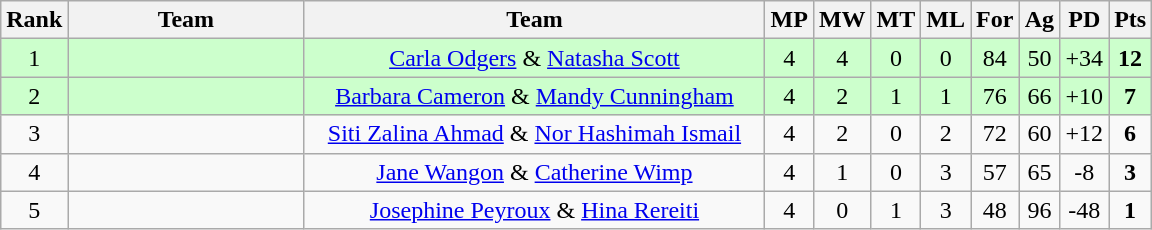<table class=wikitable style="text-align:center">
<tr>
<th width=20>Rank</th>
<th width=150>Team</th>
<th width=300>Team</th>
<th width=20>MP</th>
<th width=20>MW</th>
<th width=20>MT</th>
<th width=20>ML</th>
<th width=20>For</th>
<th width=20>Ag</th>
<th width=20>PD</th>
<th width=20>Pts</th>
</tr>
<tr bgcolor="#ccffcc">
<td>1</td>
<td align=left><strong></strong></td>
<td><a href='#'>Carla Odgers</a> & <a href='#'>Natasha Scott</a></td>
<td>4</td>
<td>4</td>
<td>0</td>
<td>0</td>
<td>84</td>
<td>50</td>
<td>+34</td>
<td><strong>12</strong></td>
</tr>
<tr bgcolor="#ccffcc">
<td>2</td>
<td align=left><strong></strong></td>
<td><a href='#'>Barbara Cameron</a> & <a href='#'>Mandy Cunningham</a></td>
<td>4</td>
<td>2</td>
<td>1</td>
<td>1</td>
<td>76</td>
<td>66</td>
<td>+10</td>
<td><strong>7</strong></td>
</tr>
<tr>
<td>3</td>
<td align=left></td>
<td><a href='#'>Siti Zalina Ahmad</a> & <a href='#'>Nor Hashimah Ismail</a></td>
<td>4</td>
<td>2</td>
<td>0</td>
<td>2</td>
<td>72</td>
<td>60</td>
<td>+12</td>
<td><strong>6</strong></td>
</tr>
<tr>
<td>4</td>
<td align=left></td>
<td><a href='#'>Jane Wangon</a> & <a href='#'>Catherine Wimp</a></td>
<td>4</td>
<td>1</td>
<td>0</td>
<td>3</td>
<td>57</td>
<td>65</td>
<td>-8</td>
<td><strong>3</strong></td>
</tr>
<tr>
<td>5</td>
<td align=left></td>
<td><a href='#'>Josephine Peyroux</a> & <a href='#'>Hina Rereiti</a></td>
<td>4</td>
<td>0</td>
<td>1</td>
<td>3</td>
<td>48</td>
<td>96</td>
<td>-48</td>
<td><strong>1</strong></td>
</tr>
</table>
